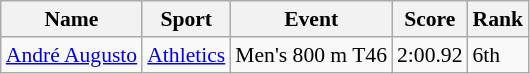<table class="wikitable sortable" style="font-size:90%">
<tr>
<th>Name</th>
<th>Sport</th>
<th>Event</th>
<th>Score</th>
<th>Rank</th>
</tr>
<tr>
<td><a href='#'>André Augusto</a></td>
<td><a href='#'>Athletics</a></td>
<td>Men's 800 m T46</td>
<td>2:00.92</td>
<td>6th</td>
</tr>
</table>
